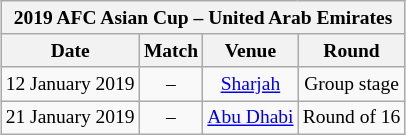<table class="wikitable" style="margin:1em auto 1em auto; text-align:center; font-size:small;">
<tr>
<th colspan="4">2019 AFC Asian Cup – United Arab Emirates</th>
</tr>
<tr>
<th>Date</th>
<th>Match</th>
<th>Venue</th>
<th>Round</th>
</tr>
<tr>
<td>12 January 2019</td>
<td> – </td>
<td><a href='#'>Sharjah</a></td>
<td>Group stage</td>
</tr>
<tr>
<td>21 January 2019</td>
<td> – </td>
<td><a href='#'>Abu Dhabi</a></td>
<td>Round of 16</td>
</tr>
</table>
